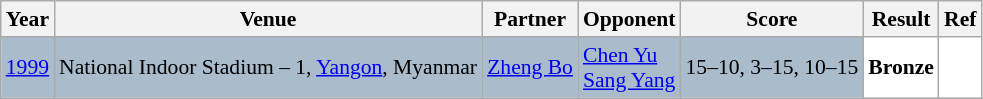<table class="sortable wikitable" style="font-size: 90%">
<tr>
<th>Year</th>
<th>Venue</th>
<th>Partner</th>
<th>Opponent</th>
<th>Score</th>
<th>Result</th>
<th>Ref</th>
</tr>
<tr style="background:#AABBCC">
<td align="center"><a href='#'>1999</a></td>
<td align="left">National Indoor Stadium – 1, <a href='#'>Yangon</a>, Myanmar</td>
<td align="left"> <a href='#'>Zheng Bo</a></td>
<td align="left"> <a href='#'>Chen Yu</a><br> <a href='#'>Sang Yang</a></td>
<td align="left">15–10, 3–15, 10–15</td>
<td style="text-align:left; background:white"> <strong>Bronze</strong></td>
<td style="text-align:center; background:white"></td>
</tr>
</table>
